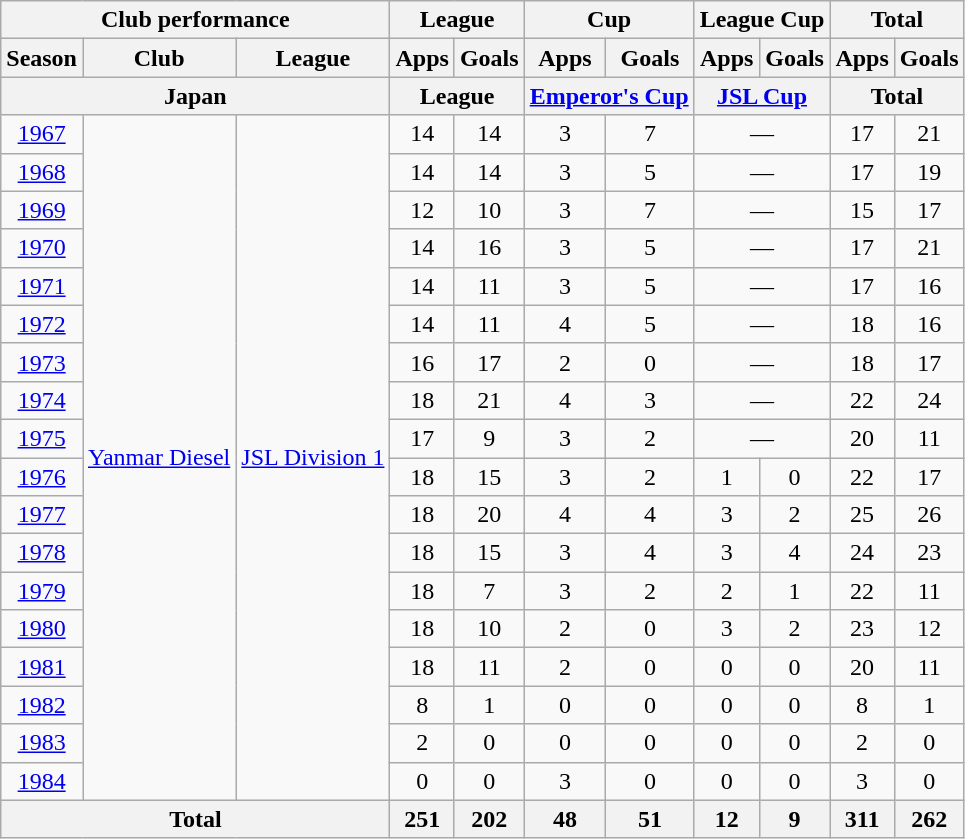<table class="wikitable" style="text-align:center;">
<tr>
<th colspan=3>Club performance</th>
<th colspan=2>League</th>
<th colspan=2>Cup</th>
<th colspan=2>League Cup</th>
<th colspan=2>Total</th>
</tr>
<tr>
<th>Season</th>
<th>Club</th>
<th>League</th>
<th>Apps</th>
<th>Goals</th>
<th>Apps</th>
<th>Goals</th>
<th>Apps</th>
<th>Goals</th>
<th>Apps</th>
<th>Goals</th>
</tr>
<tr>
<th colspan=3>Japan</th>
<th colspan=2>League</th>
<th colspan=2><a href='#'>Emperor's Cup</a></th>
<th colspan=2><a href='#'>JSL Cup</a></th>
<th colspan=2>Total</th>
</tr>
<tr>
<td><a href='#'>1967</a></td>
<td rowspan=18><a href='#'>Yanmar Diesel</a></td>
<td rowspan=18><a href='#'>JSL Division 1</a></td>
<td>14</td>
<td>14</td>
<td>3</td>
<td>7</td>
<td colspan=2>—</td>
<td>17</td>
<td>21</td>
</tr>
<tr>
<td><a href='#'>1968</a></td>
<td>14</td>
<td>14</td>
<td>3</td>
<td>5</td>
<td colspan=2>—</td>
<td>17</td>
<td>19</td>
</tr>
<tr>
<td><a href='#'>1969</a></td>
<td>12</td>
<td>10</td>
<td>3</td>
<td>7</td>
<td colspan=2>—</td>
<td>15</td>
<td>17</td>
</tr>
<tr>
<td><a href='#'>1970</a></td>
<td>14</td>
<td>16</td>
<td>3</td>
<td>5</td>
<td colspan=2>—</td>
<td>17</td>
<td>21</td>
</tr>
<tr>
<td><a href='#'>1971</a></td>
<td>14</td>
<td>11</td>
<td>3</td>
<td>5</td>
<td colspan=2>—</td>
<td>17</td>
<td>16</td>
</tr>
<tr>
<td><a href='#'>1972</a></td>
<td>14</td>
<td>11</td>
<td>4</td>
<td>5</td>
<td colspan=2>—</td>
<td>18</td>
<td>16</td>
</tr>
<tr>
<td><a href='#'>1973</a></td>
<td>16</td>
<td>17</td>
<td>2</td>
<td>0</td>
<td colspan=2>—</td>
<td>18</td>
<td>17</td>
</tr>
<tr>
<td><a href='#'>1974</a></td>
<td>18</td>
<td>21</td>
<td>4</td>
<td>3</td>
<td colspan=2>—</td>
<td>22</td>
<td>24</td>
</tr>
<tr>
<td><a href='#'>1975</a></td>
<td>17</td>
<td>9</td>
<td>3</td>
<td>2</td>
<td colspan=2>—</td>
<td>20</td>
<td>11</td>
</tr>
<tr>
<td><a href='#'>1976</a></td>
<td>18</td>
<td>15</td>
<td>3</td>
<td>2</td>
<td>1</td>
<td>0</td>
<td>22</td>
<td>17</td>
</tr>
<tr>
<td><a href='#'>1977</a></td>
<td>18</td>
<td>20</td>
<td>4</td>
<td>4</td>
<td>3</td>
<td>2</td>
<td>25</td>
<td>26</td>
</tr>
<tr>
<td><a href='#'>1978</a></td>
<td>18</td>
<td>15</td>
<td>3</td>
<td>4</td>
<td>3</td>
<td>4</td>
<td>24</td>
<td>23</td>
</tr>
<tr>
<td><a href='#'>1979</a></td>
<td>18</td>
<td>7</td>
<td>3</td>
<td>2</td>
<td>2</td>
<td>1</td>
<td>22</td>
<td>11</td>
</tr>
<tr>
<td><a href='#'>1980</a></td>
<td>18</td>
<td>10</td>
<td>2</td>
<td>0</td>
<td>3</td>
<td>2</td>
<td>23</td>
<td>12</td>
</tr>
<tr>
<td><a href='#'>1981</a></td>
<td>18</td>
<td>11</td>
<td>2</td>
<td>0</td>
<td>0</td>
<td>0</td>
<td>20</td>
<td>11</td>
</tr>
<tr>
<td><a href='#'>1982</a></td>
<td>8</td>
<td>1</td>
<td>0</td>
<td>0</td>
<td>0</td>
<td>0</td>
<td>8</td>
<td>1</td>
</tr>
<tr>
<td><a href='#'>1983</a></td>
<td>2</td>
<td>0</td>
<td>0</td>
<td>0</td>
<td>0</td>
<td>0</td>
<td>2</td>
<td>0</td>
</tr>
<tr>
<td><a href='#'>1984</a></td>
<td>0</td>
<td>0</td>
<td>3</td>
<td>0</td>
<td>0</td>
<td>0</td>
<td>3</td>
<td>0</td>
</tr>
<tr>
<th colspan=3>Total</th>
<th>251</th>
<th>202</th>
<th>48</th>
<th>51</th>
<th>12</th>
<th>9</th>
<th>311</th>
<th>262</th>
</tr>
</table>
